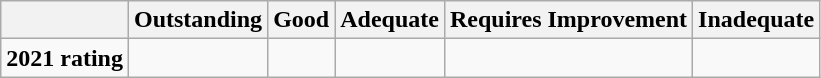<table class="wikitable">
<tr>
<th></th>
<th>Outstanding</th>
<th>Good</th>
<th>Adequate</th>
<th>Requires Improvement</th>
<th>Inadequate</th>
</tr>
<tr style="vertical-align:top;" |>
<td><strong>2021 rating</strong></td>
<td></td>
<td></td>
<td></td>
<td></td>
<td></td>
</tr>
</table>
